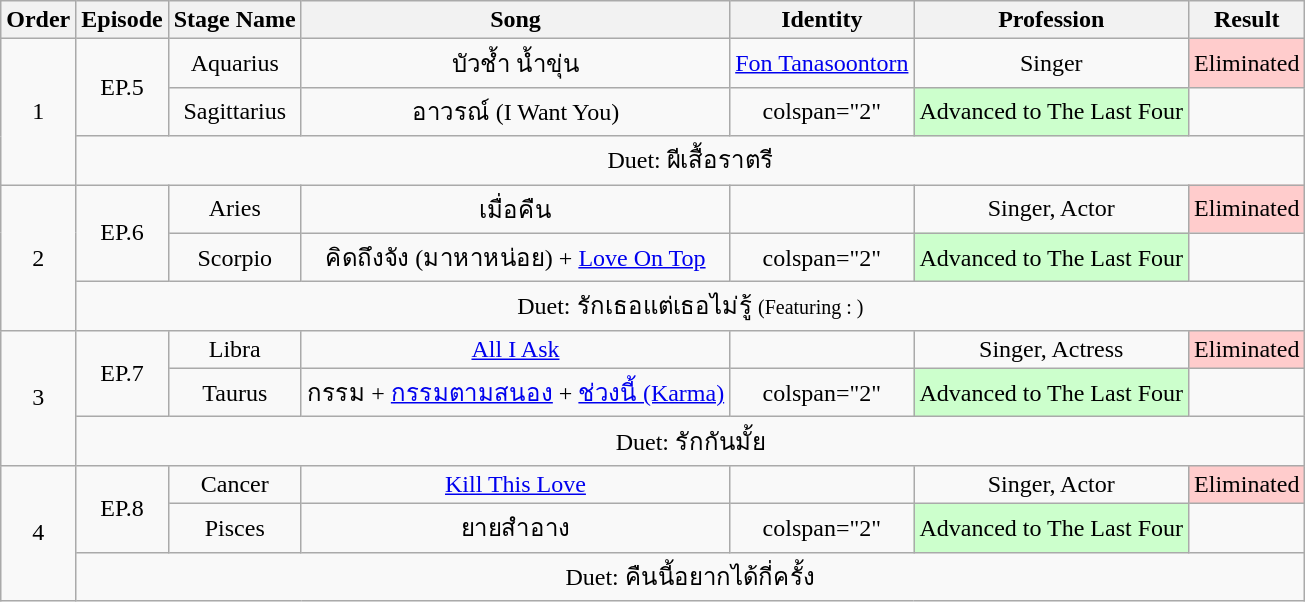<table class="wikitable" style="text-align:center;">
<tr>
<th>Order</th>
<th>Episode</th>
<th>Stage Name</th>
<th>Song</th>
<th>Identity</th>
<th>Profession</th>
<th>Result</th>
</tr>
<tr>
<td rowspan="3">1</td>
<td rowspan="2">EP.5</td>
<td>Aquarius</td>
<td>บัวช้ำ น้ำขุ่น</td>
<td style="text-align:center;"><a href='#'>Fon Tanasoontorn</a></td>
<td style="text-align:center;">Singer</td>
<td style="text-align:center; background:#ffcccc;">Eliminated</td>
</tr>
<tr>
<td>Sagittarius</td>
<td>อาวรณ์ (I Want You)</td>
<td>colspan="2"  </td>
<td style="text-align:center; background:#ccffcc;">Advanced to The Last Four</td>
</tr>
<tr>
<td colspan="6">Duet: ผีเสื้อราตรี</td>
</tr>
<tr>
<td rowspan="3">2</td>
<td rowspan="2">EP.6</td>
<td>Aries</td>
<td>เมื่อคืน</td>
<td style="text-align:center;"></td>
<td style="text-align:center;">Singer, Actor</td>
<td style="text-align:center; background:#ffcccc;">Eliminated</td>
</tr>
<tr>
<td>Scorpio</td>
<td>คิดถึงจัง (มาหาหน่อย) + <a href='#'>Love On Top</a></td>
<td>colspan="2"  </td>
<td style="text-align:center; background:#ccffcc;">Advanced to The Last Four</td>
</tr>
<tr>
<td colspan="6">Duet: รักเธอแต่เธอไม่รู้ <small>(Featuring : )</small></td>
</tr>
<tr>
<td rowspan="3">3</td>
<td rowspan="2">EP.7</td>
<td>Libra</td>
<td><a href='#'>All I Ask</a></td>
<td style="text-align:center;"></td>
<td style="text-align:center;">Singer, Actress</td>
<td style="text-align:center; background:#ffcccc;">Eliminated</td>
</tr>
<tr>
<td>Taurus</td>
<td>กรรม + <a href='#'>กรรมตามสนอง</a> + <a href='#'>ช่วงนี้ (Karma)</a></td>
<td>colspan="2"  </td>
<td style="text-align:center; background:#ccffcc;">Advanced to The Last Four</td>
</tr>
<tr>
<td colspan="6">Duet: รักกันมั้ย</td>
</tr>
<tr>
<td rowspan="3">4</td>
<td rowspan="2">EP.8</td>
<td>Cancer</td>
<td><a href='#'>Kill This Love</a></td>
<td style="text-align:center;"></td>
<td style="text-align:center;">Singer, Actor</td>
<td style="text-align:center; background:#ffcccc;">Eliminated</td>
</tr>
<tr>
<td>Pisces</td>
<td>ยายสำอาง</td>
<td>colspan="2"  </td>
<td style="text-align:center; background:#ccffcc;">Advanced to The Last Four</td>
</tr>
<tr>
<td colspan="6">Duet: คืนนี้อยากได้กี่ครั้ง</td>
</tr>
</table>
